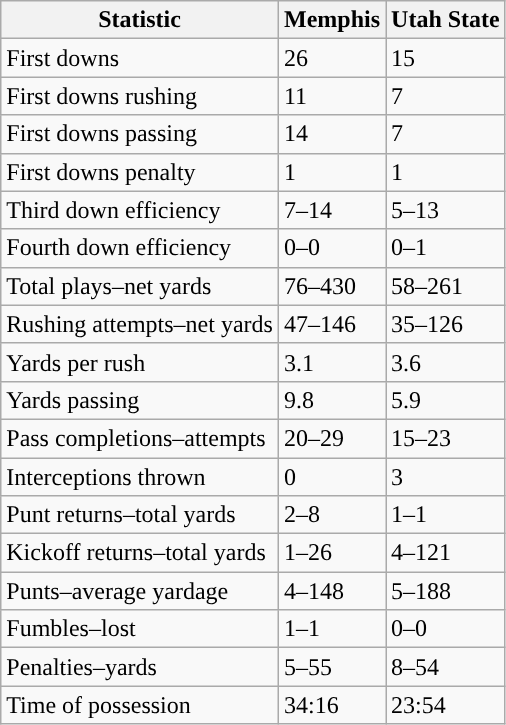<table class="wikitable">
<tr>
<th>Statistic</th>
<th><strong>Memphis</strong></th>
<th><strong>Utah State</strong></th>
</tr>
<tr>
<td>First downs</td>
<td>26</td>
<td>15</td>
</tr>
<tr>
<td>First downs rushing</td>
<td>11</td>
<td>7</td>
</tr>
<tr>
<td>First downs passing</td>
<td>14</td>
<td>7</td>
</tr>
<tr>
<td>First downs penalty</td>
<td>1</td>
<td>1</td>
</tr>
<tr>
<td>Third down efficiency</td>
<td>7–14</td>
<td>5–13</td>
</tr>
<tr>
<td>Fourth down efficiency</td>
<td>0–0</td>
<td>0–1</td>
</tr>
<tr>
<td>Total plays–net yards</td>
<td>76–430</td>
<td>58–261</td>
</tr>
<tr>
<td>Rushing attempts–net yards</td>
<td>47–146</td>
<td>35–126</td>
</tr>
<tr>
<td>Yards per rush</td>
<td>3.1</td>
<td>3.6</td>
</tr>
<tr>
<td>Yards passing</td>
<td>9.8</td>
<td>5.9</td>
</tr>
<tr>
<td>Pass completions–attempts</td>
<td>20–29</td>
<td>15–23</td>
</tr>
<tr>
<td>Interceptions thrown</td>
<td>0</td>
<td>3</td>
</tr>
<tr>
<td>Punt returns–total yards</td>
<td>2–8</td>
<td>1–1</td>
</tr>
<tr>
<td>Kickoff returns–total yards</td>
<td>1–26</td>
<td>4–121</td>
</tr>
<tr>
<td>Punts–average yardage</td>
<td>4–148</td>
<td>5–188</td>
</tr>
<tr>
<td>Fumbles–lost</td>
<td>1–1</td>
<td>0–0</td>
</tr>
<tr>
<td>Penalties–yards</td>
<td>5–55</td>
<td>8–54</td>
</tr>
<tr>
<td>Time of possession</td>
<td>34:16</td>
<td>23:54</td>
</tr>
</table>
